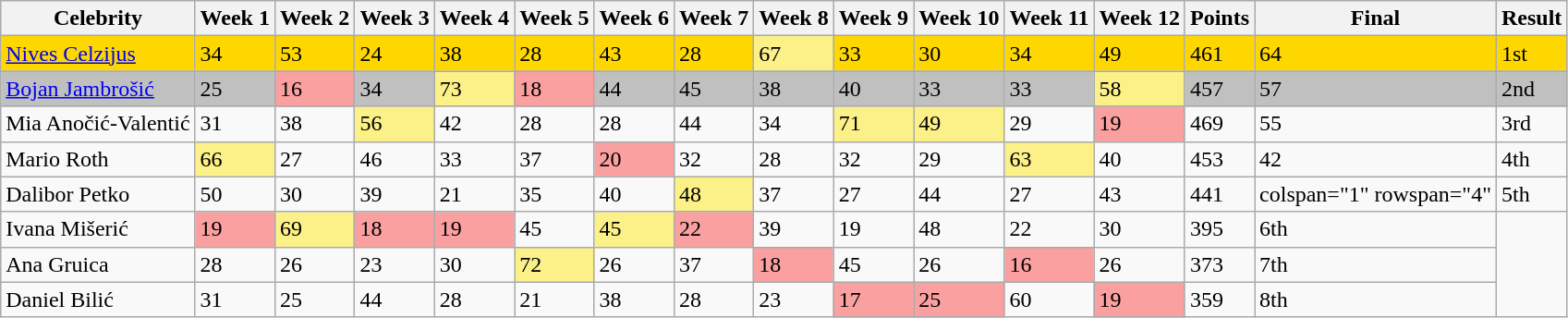<table class=wikitable>
<tr>
<th>Celebrity</th>
<th>Week 1</th>
<th>Week 2</th>
<th>Week 3</th>
<th>Week 4</th>
<th>Week 5</th>
<th>Week 6</th>
<th>Week 7</th>
<th>Week 8</th>
<th>Week 9</th>
<th>Week 10</th>
<th>Week 11</th>
<th>Week 12</th>
<th>Points</th>
<th>Final</th>
<th>Result</th>
</tr>
<tr bgcolor="gold">
<td><a href='#'>Nives Celzijus</a></td>
<td>34</td>
<td>53</td>
<td>24</td>
<td>38</td>
<td>28</td>
<td>43</td>
<td>28</td>
<td bgcolor="fcf088">67</td>
<td>33</td>
<td>30</td>
<td>34</td>
<td>49</td>
<td>461</td>
<td>64</td>
<td>1st</td>
</tr>
<tr bgcolor="silver">
<td><a href='#'>Bojan Jambrošić</a></td>
<td>25</td>
<td bgcolor="faa0a0">16</td>
<td>34</td>
<td bgcolor="fcf088">73</td>
<td bgcolor="faa0a0">18</td>
<td>44</td>
<td>45</td>
<td>38</td>
<td>40</td>
<td>33</td>
<td>33</td>
<td bgcolor="fcf088">58</td>
<td>457</td>
<td>57</td>
<td>2nd</td>
</tr>
<tr>
<td>Mia Anočić-Valentić</td>
<td>31</td>
<td>38</td>
<td bgcolor="fcf088">56</td>
<td>42</td>
<td>28</td>
<td>28</td>
<td>44</td>
<td>34</td>
<td bgcolor="fcf088">71</td>
<td bgcolor="fcf088">49</td>
<td>29</td>
<td bgcolor="faa0a0">19</td>
<td>469</td>
<td>55</td>
<td>3rd</td>
</tr>
<tr>
<td>Mario Roth</td>
<td bgcolor="fcf088">66</td>
<td>27</td>
<td>46</td>
<td>33</td>
<td>37</td>
<td bgcolor="faa0a0">20</td>
<td>32</td>
<td>28</td>
<td>32</td>
<td>29</td>
<td bgcolor="fcf088">63</td>
<td>40</td>
<td>453</td>
<td>42</td>
<td>4th</td>
</tr>
<tr>
<td>Dalibor Petko</td>
<td>50</td>
<td>30</td>
<td>39</td>
<td>21</td>
<td>35</td>
<td>40</td>
<td bgcolor="fcf088">48</td>
<td>37</td>
<td>27</td>
<td>44</td>
<td>27</td>
<td>43</td>
<td>441</td>
<td>colspan="1" rowspan="4" </td>
<td>5th</td>
</tr>
<tr>
<td>Ivana Mišerić</td>
<td bgcolor="faa0a0">19</td>
<td bgcolor="fcf088">69</td>
<td bgcolor="faa0a0">18</td>
<td bgcolor="faa0a0">19</td>
<td>45</td>
<td bgcolor="fcf088">45</td>
<td bgcolor="faa0a0">22</td>
<td>39</td>
<td>19</td>
<td>48</td>
<td>22</td>
<td>30</td>
<td>395</td>
<td>6th</td>
</tr>
<tr>
<td>Ana Gruica</td>
<td>28</td>
<td>26</td>
<td>23</td>
<td>30</td>
<td bgcolor="fcf088">72</td>
<td>26</td>
<td>37</td>
<td bgcolor="faa0a0">18</td>
<td>45</td>
<td>26</td>
<td bgcolor="faa0a0">16</td>
<td>26</td>
<td>373</td>
<td>7th</td>
</tr>
<tr>
<td>Daniel Bilić</td>
<td>31</td>
<td>25</td>
<td>44</td>
<td>28</td>
<td>21</td>
<td>38</td>
<td>28</td>
<td>23</td>
<td bgcolor="faa0a0">17</td>
<td bgcolor="faa0a0">25</td>
<td>60</td>
<td bgcolor="faa0a0">19</td>
<td>359</td>
<td>8th</td>
</tr>
</table>
